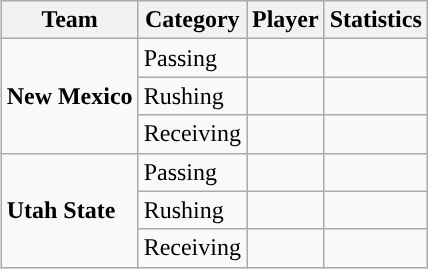<table class="wikitable" style="float: right;">
<tr>
<th>Team</th>
<th>Category</th>
<th>Player</th>
<th>Statistics</th>
</tr>
<tr>
<td rowspan=3><strong>New Mexico</strong></td>
<td>Passing</td>
<td></td>
<td></td>
</tr>
<tr>
<td>Rushing</td>
<td></td>
<td></td>
</tr>
<tr>
<td>Receiving</td>
<td></td>
<td></td>
</tr>
<tr>
<td rowspan=3><strong>Utah State</strong></td>
<td>Passing</td>
<td></td>
<td></td>
</tr>
<tr>
<td>Rushing</td>
<td></td>
<td></td>
</tr>
<tr>
<td>Receiving</td>
<td></td>
<td></td>
</tr>
</table>
